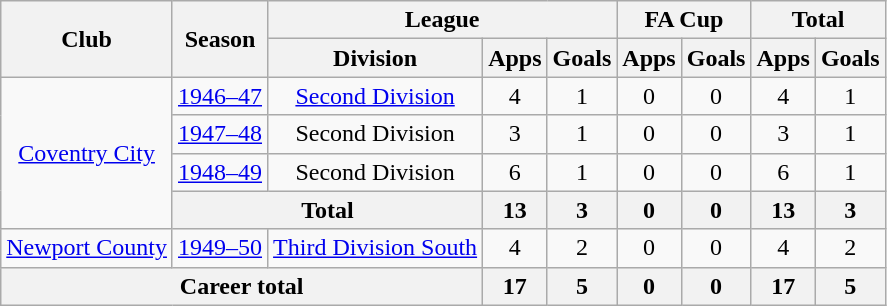<table class="wikitable" style="text-align: center;">
<tr>
<th rowspan="2">Club</th>
<th rowspan="2">Season</th>
<th colspan="3">League</th>
<th colspan="2">FA Cup</th>
<th colspan="2">Total</th>
</tr>
<tr>
<th>Division</th>
<th>Apps</th>
<th>Goals</th>
<th>Apps</th>
<th>Goals</th>
<th>Apps</th>
<th>Goals</th>
</tr>
<tr>
<td rowspan="4"><a href='#'>Coventry City</a></td>
<td><a href='#'>1946–47</a></td>
<td><a href='#'>Second Division</a></td>
<td>4</td>
<td>1</td>
<td>0</td>
<td>0</td>
<td>4</td>
<td>1</td>
</tr>
<tr>
<td><a href='#'>1947–48</a></td>
<td>Second Division</td>
<td>3</td>
<td>1</td>
<td>0</td>
<td>0</td>
<td>3</td>
<td>1</td>
</tr>
<tr>
<td><a href='#'>1948–49</a></td>
<td>Second Division</td>
<td>6</td>
<td>1</td>
<td>0</td>
<td>0</td>
<td>6</td>
<td>1</td>
</tr>
<tr>
<th colspan="2">Total</th>
<th>13</th>
<th>3</th>
<th>0</th>
<th>0</th>
<th>13</th>
<th>3</th>
</tr>
<tr>
<td><a href='#'>Newport County</a></td>
<td><a href='#'>1949–50</a></td>
<td><a href='#'>Third Division South</a></td>
<td>4</td>
<td>2</td>
<td>0</td>
<td>0</td>
<td>4</td>
<td>2</td>
</tr>
<tr>
<th colspan="3">Career total</th>
<th>17</th>
<th>5</th>
<th>0</th>
<th>0</th>
<th>17</th>
<th>5</th>
</tr>
</table>
